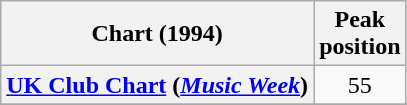<table class="wikitable plainrowheaders" style="text-align:center">
<tr>
<th>Chart (1994)</th>
<th>Peak<br>position</th>
</tr>
<tr>
<th scope="row"><a href='#'>UK Club Chart</a> (<em><a href='#'>Music Week</a></em>)</th>
<td>55</td>
</tr>
<tr>
</tr>
</table>
